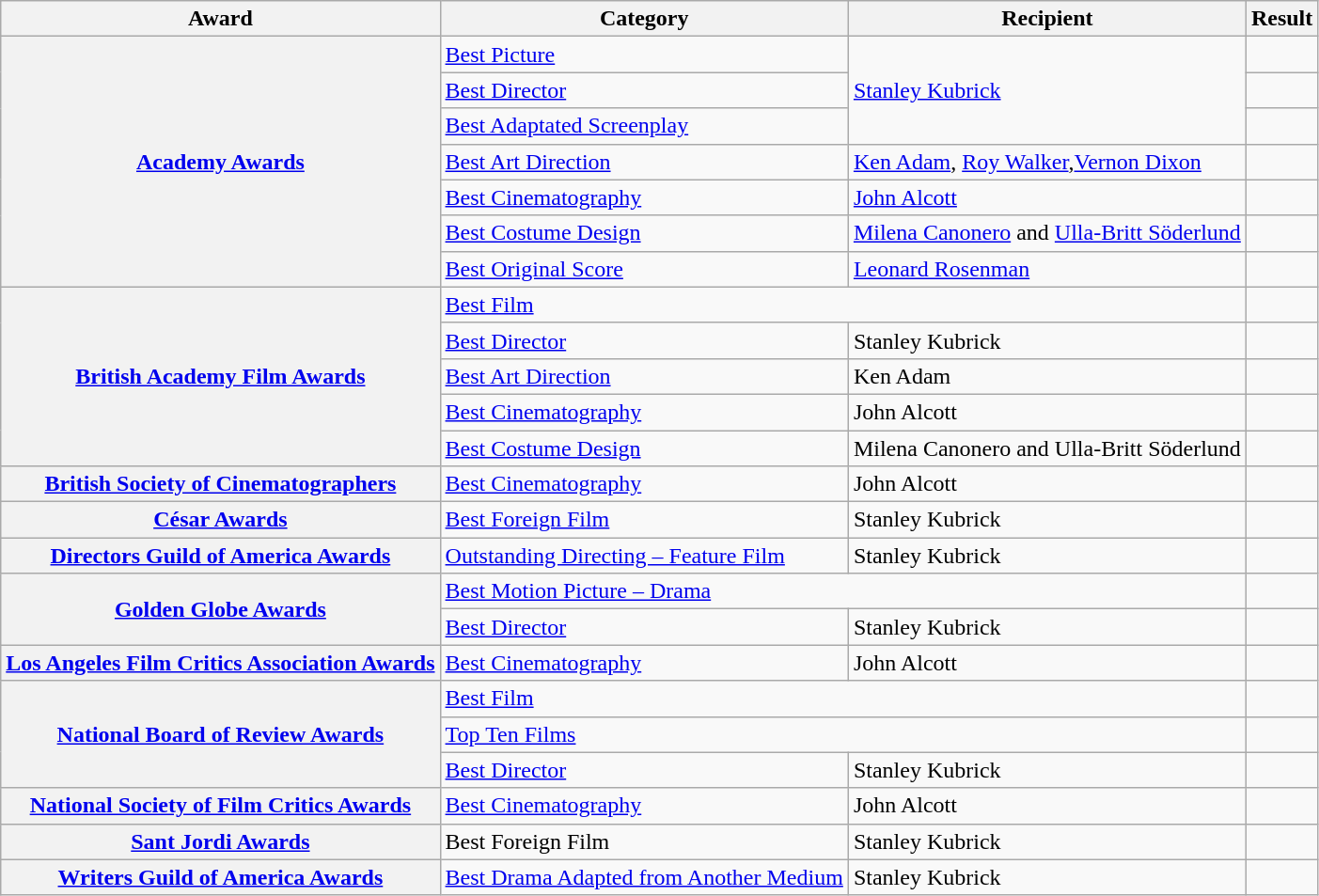<table class="wikitable plainrowheaders sortable">
<tr>
<th scope="col">Award</th>
<th scope="col">Category</th>
<th scope="col">Recipient</th>
<th scope="col">Result</th>
</tr>
<tr>
<th scope="row" rowspan="7"><a href='#'>Academy Awards</a></th>
<td><a href='#'>Best Picture</a></td>
<td rowspan=3><a href='#'>Stanley Kubrick</a></td>
<td></td>
</tr>
<tr>
<td><a href='#'>Best Director</a></td>
<td></td>
</tr>
<tr>
<td><a href='#'>Best Adaptated Screenplay</a></td>
<td></td>
</tr>
<tr>
<td><a href='#'>Best Art Direction</a></td>
<td><a href='#'>Ken Adam</a>, <a href='#'>Roy Walker</a>,<a href='#'>Vernon Dixon</a></td>
<td></td>
</tr>
<tr>
<td><a href='#'>Best Cinematography</a></td>
<td><a href='#'>John Alcott</a></td>
<td></td>
</tr>
<tr>
<td><a href='#'>Best Costume Design</a></td>
<td><a href='#'>Milena Canonero</a> and <a href='#'>Ulla-Britt Söderlund</a></td>
<td></td>
</tr>
<tr>
<td><a href='#'>Best Original Score</a></td>
<td><a href='#'>Leonard Rosenman</a></td>
<td></td>
</tr>
<tr>
<th scope="row" rowspan="5"><a href='#'>British Academy Film Awards</a></th>
<td colspan="2"><a href='#'>Best Film</a></td>
<td></td>
</tr>
<tr>
<td><a href='#'>Best Director</a></td>
<td>Stanley Kubrick</td>
<td></td>
</tr>
<tr>
<td><a href='#'>Best Art Direction</a></td>
<td>Ken Adam</td>
<td></td>
</tr>
<tr>
<td><a href='#'>Best Cinematography</a></td>
<td>John Alcott</td>
<td></td>
</tr>
<tr>
<td><a href='#'>Best Costume Design</a></td>
<td>Milena Canonero and Ulla-Britt Söderlund</td>
<td></td>
</tr>
<tr>
<th scope="row"><a href='#'>British Society of Cinematographers</a></th>
<td><a href='#'>Best Cinematography</a></td>
<td>John Alcott</td>
<td></td>
</tr>
<tr>
<th scope="row"><a href='#'>César Awards</a></th>
<td><a href='#'>Best Foreign Film</a></td>
<td>Stanley Kubrick</td>
<td></td>
</tr>
<tr>
<th scope="row"><a href='#'>Directors Guild of America Awards</a></th>
<td><a href='#'>Outstanding Directing – Feature Film</a></td>
<td>Stanley Kubrick</td>
<td></td>
</tr>
<tr>
<th scope="row" rowspan="2"><a href='#'>Golden Globe Awards</a></th>
<td colspan="2"><a href='#'>Best Motion Picture – Drama</a></td>
<td></td>
</tr>
<tr>
<td><a href='#'>Best Director</a></td>
<td>Stanley Kubrick</td>
<td></td>
</tr>
<tr>
<th scope="row"><a href='#'>Los Angeles Film Critics Association Awards</a></th>
<td><a href='#'>Best Cinematography</a></td>
<td>John Alcott</td>
<td></td>
</tr>
<tr>
<th scope="row" rowspan="3"><a href='#'>National Board of Review Awards</a></th>
<td colspan="2"><a href='#'>Best Film</a></td>
<td></td>
</tr>
<tr>
<td colspan="2"><a href='#'>Top Ten Films</a></td>
<td></td>
</tr>
<tr>
<td><a href='#'>Best Director</a></td>
<td>Stanley Kubrick</td>
<td></td>
</tr>
<tr>
<th scope="row"><a href='#'>National Society of Film Critics Awards</a></th>
<td><a href='#'>Best Cinematography</a></td>
<td>John Alcott</td>
<td></td>
</tr>
<tr>
<th scope="row"><a href='#'>Sant Jordi Awards</a></th>
<td>Best Foreign Film</td>
<td>Stanley Kubrick</td>
<td></td>
</tr>
<tr>
<th scope="row"><a href='#'>Writers Guild of America Awards</a></th>
<td><a href='#'>Best Drama Adapted from Another Medium</a></td>
<td>Stanley Kubrick</td>
<td></td>
</tr>
</table>
